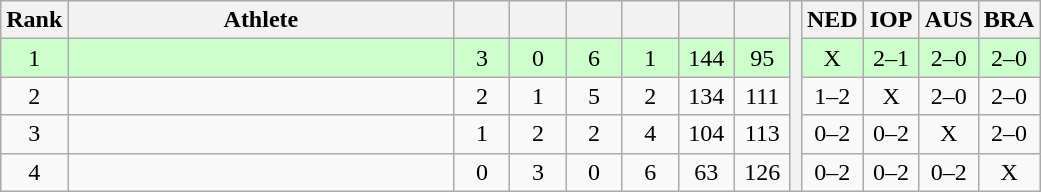<table class="wikitable" style="text-align:center">
<tr>
<th>Rank</th>
<th width=250>Athlete</th>
<th width=30></th>
<th width=30></th>
<th width=30></th>
<th width=30></th>
<th width=30></th>
<th width=30></th>
<th rowspan=5></th>
<th width=30>NED</th>
<th width=30>IOP</th>
<th width=30>AUS</th>
<th width=30>BRA</th>
</tr>
<tr style="background-color:#ccffcc;">
<td>1</td>
<td align=left></td>
<td>3</td>
<td>0</td>
<td>6</td>
<td>1</td>
<td>144</td>
<td>95</td>
<td>X</td>
<td>2–1</td>
<td>2–0</td>
<td>2–0</td>
</tr>
<tr>
<td>2</td>
<td align=left></td>
<td>2</td>
<td>1</td>
<td>5</td>
<td>2</td>
<td>134</td>
<td>111</td>
<td>1–2</td>
<td>X</td>
<td>2–0</td>
<td>2–0</td>
</tr>
<tr>
<td>3</td>
<td align=left></td>
<td>1</td>
<td>2</td>
<td>2</td>
<td>4</td>
<td>104</td>
<td>113</td>
<td>0–2</td>
<td>0–2</td>
<td>X</td>
<td>2–0</td>
</tr>
<tr>
<td>4</td>
<td align=left></td>
<td>0</td>
<td>3</td>
<td>0</td>
<td>6</td>
<td>63</td>
<td>126</td>
<td>0–2</td>
<td>0–2</td>
<td>0–2</td>
<td>X</td>
</tr>
</table>
